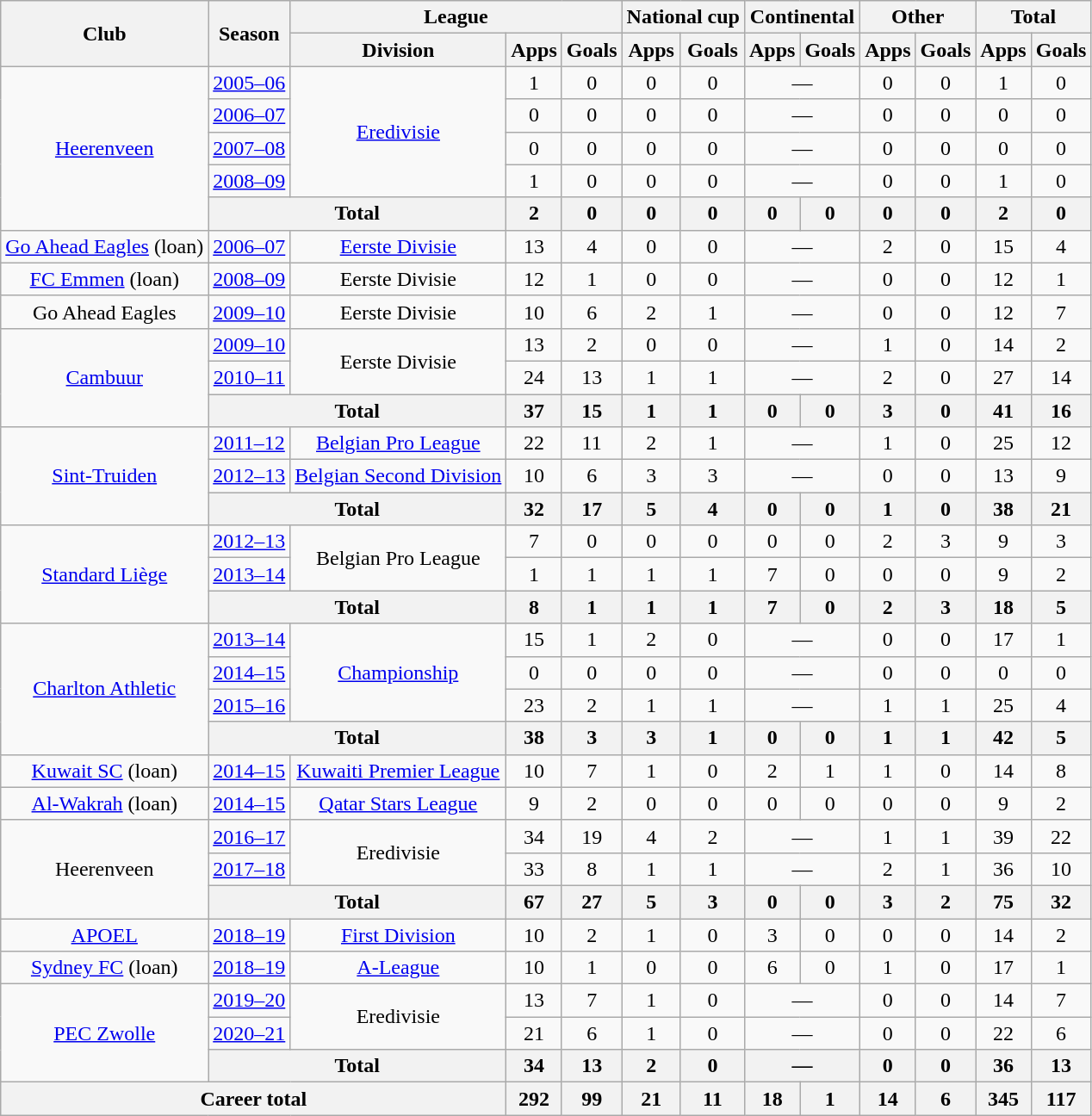<table class="wikitable" style="text-align:center">
<tr>
<th rowspan="2">Club</th>
<th rowspan="2">Season</th>
<th colspan="3">League</th>
<th colspan="2">National cup</th>
<th colspan="2">Continental</th>
<th colspan="2">Other</th>
<th colspan="2">Total</th>
</tr>
<tr>
<th>Division</th>
<th>Apps</th>
<th>Goals</th>
<th>Apps</th>
<th>Goals</th>
<th>Apps</th>
<th>Goals</th>
<th>Apps</th>
<th>Goals</th>
<th>Apps</th>
<th>Goals</th>
</tr>
<tr>
<td rowspan="5"><a href='#'>Heerenveen</a></td>
<td><a href='#'>2005–06</a></td>
<td rowspan="4"><a href='#'>Eredivisie</a></td>
<td>1</td>
<td>0</td>
<td>0</td>
<td>0</td>
<td colspan="2">—</td>
<td>0</td>
<td>0</td>
<td>1</td>
<td>0</td>
</tr>
<tr>
<td><a href='#'>2006–07</a></td>
<td>0</td>
<td>0</td>
<td>0</td>
<td>0</td>
<td colspan="2">—</td>
<td>0</td>
<td>0</td>
<td>0</td>
<td>0</td>
</tr>
<tr>
<td><a href='#'>2007–08</a></td>
<td>0</td>
<td>0</td>
<td>0</td>
<td>0</td>
<td colspan="2">—</td>
<td>0</td>
<td>0</td>
<td>0</td>
<td>0</td>
</tr>
<tr>
<td><a href='#'>2008–09</a></td>
<td>1</td>
<td>0</td>
<td>0</td>
<td>0</td>
<td colspan="2">—</td>
<td>0</td>
<td>0</td>
<td>1</td>
<td>0</td>
</tr>
<tr>
<th colspan="2">Total</th>
<th>2</th>
<th>0</th>
<th>0</th>
<th>0</th>
<th>0</th>
<th>0</th>
<th>0</th>
<th>0</th>
<th>2</th>
<th>0</th>
</tr>
<tr>
<td><a href='#'>Go Ahead Eagles</a> (loan)</td>
<td><a href='#'>2006–07</a></td>
<td><a href='#'>Eerste Divisie</a></td>
<td>13</td>
<td>4</td>
<td>0</td>
<td>0</td>
<td colspan="2">—</td>
<td>2</td>
<td>0</td>
<td>15</td>
<td>4</td>
</tr>
<tr>
<td><a href='#'>FC Emmen</a> (loan)</td>
<td><a href='#'>2008–09</a></td>
<td>Eerste Divisie</td>
<td>12</td>
<td>1</td>
<td>0</td>
<td>0</td>
<td colspan="2">—</td>
<td>0</td>
<td>0</td>
<td>12</td>
<td>1</td>
</tr>
<tr>
<td>Go Ahead Eagles</td>
<td><a href='#'>2009–10</a></td>
<td>Eerste Divisie</td>
<td>10</td>
<td>6</td>
<td>2</td>
<td>1</td>
<td colspan="2">—</td>
<td>0</td>
<td>0</td>
<td>12</td>
<td>7</td>
</tr>
<tr>
<td rowspan="3"><a href='#'>Cambuur</a></td>
<td><a href='#'>2009–10</a></td>
<td rowspan="2">Eerste Divisie</td>
<td>13</td>
<td>2</td>
<td>0</td>
<td>0</td>
<td colspan="2">—</td>
<td>1</td>
<td>0</td>
<td>14</td>
<td>2</td>
</tr>
<tr>
<td><a href='#'>2010–11</a></td>
<td>24</td>
<td>13</td>
<td>1</td>
<td>1</td>
<td colspan="2">—</td>
<td>2</td>
<td>0</td>
<td>27</td>
<td>14</td>
</tr>
<tr>
<th colspan="2">Total</th>
<th>37</th>
<th>15</th>
<th>1</th>
<th>1</th>
<th>0</th>
<th>0</th>
<th>3</th>
<th>0</th>
<th>41</th>
<th>16</th>
</tr>
<tr>
<td rowspan="3"><a href='#'>Sint-Truiden</a></td>
<td><a href='#'>2011–12</a></td>
<td><a href='#'>Belgian Pro League</a></td>
<td>22</td>
<td>11</td>
<td>2</td>
<td>1</td>
<td colspan="2">—</td>
<td>1</td>
<td>0</td>
<td>25</td>
<td>12</td>
</tr>
<tr>
<td><a href='#'>2012–13</a></td>
<td><a href='#'>Belgian Second Division</a></td>
<td>10</td>
<td>6</td>
<td>3</td>
<td>3</td>
<td colspan="2">—</td>
<td>0</td>
<td>0</td>
<td>13</td>
<td>9</td>
</tr>
<tr>
<th colspan="2">Total</th>
<th>32</th>
<th>17</th>
<th>5</th>
<th>4</th>
<th>0</th>
<th>0</th>
<th>1</th>
<th>0</th>
<th>38</th>
<th>21</th>
</tr>
<tr>
<td rowspan="3"><a href='#'>Standard Liège</a></td>
<td><a href='#'>2012–13</a></td>
<td rowspan="2">Belgian Pro League</td>
<td>7</td>
<td>0</td>
<td>0</td>
<td>0</td>
<td>0</td>
<td>0</td>
<td>2</td>
<td>3</td>
<td>9</td>
<td>3</td>
</tr>
<tr>
<td><a href='#'>2013–14</a></td>
<td>1</td>
<td>1</td>
<td>1</td>
<td>1</td>
<td>7</td>
<td>0</td>
<td>0</td>
<td>0</td>
<td>9</td>
<td>2</td>
</tr>
<tr>
<th colspan="2">Total</th>
<th>8</th>
<th>1</th>
<th>1</th>
<th>1</th>
<th>7</th>
<th>0</th>
<th>2</th>
<th>3</th>
<th>18</th>
<th>5</th>
</tr>
<tr>
<td rowspan="4"><a href='#'>Charlton Athletic</a></td>
<td><a href='#'>2013–14</a></td>
<td rowspan="3"><a href='#'>Championship</a></td>
<td>15</td>
<td>1</td>
<td>2</td>
<td>0</td>
<td colspan="2">—</td>
<td>0</td>
<td>0</td>
<td>17</td>
<td>1</td>
</tr>
<tr>
<td><a href='#'>2014–15</a></td>
<td>0</td>
<td>0</td>
<td>0</td>
<td>0</td>
<td colspan="2">—</td>
<td>0</td>
<td>0</td>
<td>0</td>
<td>0</td>
</tr>
<tr>
<td><a href='#'>2015–16</a></td>
<td>23</td>
<td>2</td>
<td>1</td>
<td>1</td>
<td colspan="2">—</td>
<td>1</td>
<td>1</td>
<td>25</td>
<td>4</td>
</tr>
<tr>
<th colspan="2">Total</th>
<th>38</th>
<th>3</th>
<th>3</th>
<th>1</th>
<th>0</th>
<th>0</th>
<th>1</th>
<th>1</th>
<th>42</th>
<th>5</th>
</tr>
<tr>
<td><a href='#'>Kuwait SC</a> (loan)</td>
<td><a href='#'>2014–15</a></td>
<td><a href='#'>Kuwaiti Premier League</a></td>
<td>10</td>
<td>7</td>
<td>1</td>
<td>0</td>
<td>2</td>
<td>1</td>
<td>1</td>
<td>0</td>
<td>14</td>
<td>8</td>
</tr>
<tr>
<td><a href='#'>Al-Wakrah</a> (loan)</td>
<td><a href='#'>2014–15</a></td>
<td><a href='#'>Qatar Stars League</a></td>
<td>9</td>
<td>2</td>
<td>0</td>
<td>0</td>
<td>0</td>
<td>0</td>
<td>0</td>
<td>0</td>
<td>9</td>
<td>2</td>
</tr>
<tr>
<td rowspan="3">Heerenveen</td>
<td><a href='#'>2016–17</a></td>
<td rowspan="2">Eredivisie</td>
<td>34</td>
<td>19</td>
<td>4</td>
<td>2</td>
<td colspan="2">—</td>
<td>1</td>
<td>1</td>
<td>39</td>
<td>22</td>
</tr>
<tr>
<td><a href='#'>2017–18</a></td>
<td>33</td>
<td>8</td>
<td>1</td>
<td>1</td>
<td colspan="2">—</td>
<td>2</td>
<td>1</td>
<td>36</td>
<td>10</td>
</tr>
<tr>
<th colspan="2">Total</th>
<th>67</th>
<th>27</th>
<th>5</th>
<th>3</th>
<th>0</th>
<th>0</th>
<th>3</th>
<th>2</th>
<th>75</th>
<th>32</th>
</tr>
<tr>
<td><a href='#'>APOEL</a></td>
<td><a href='#'>2018–19</a></td>
<td><a href='#'>First Division</a></td>
<td>10</td>
<td>2</td>
<td>1</td>
<td>0</td>
<td>3</td>
<td>0</td>
<td>0</td>
<td>0</td>
<td>14</td>
<td>2</td>
</tr>
<tr>
<td><a href='#'>Sydney FC</a> (loan)</td>
<td><a href='#'>2018–19</a></td>
<td><a href='#'>A-League</a></td>
<td>10</td>
<td>1</td>
<td>0</td>
<td>0</td>
<td>6</td>
<td>0</td>
<td>1</td>
<td>0</td>
<td>17</td>
<td>1</td>
</tr>
<tr>
<td rowspan="3"><a href='#'>PEC Zwolle</a></td>
<td><a href='#'>2019–20</a></td>
<td rowspan="2">Eredivisie</td>
<td>13</td>
<td>7</td>
<td>1</td>
<td>0</td>
<td colspan="2">—</td>
<td>0</td>
<td>0</td>
<td>14</td>
<td>7</td>
</tr>
<tr>
<td><a href='#'>2020–21</a></td>
<td>21</td>
<td>6</td>
<td>1</td>
<td>0</td>
<td colspan="2">—</td>
<td>0</td>
<td>0</td>
<td>22</td>
<td>6</td>
</tr>
<tr>
<th colspan="2">Total</th>
<th>34</th>
<th>13</th>
<th>2</th>
<th>0</th>
<th colspan="2">—</th>
<th>0</th>
<th>0</th>
<th>36</th>
<th>13</th>
</tr>
<tr>
<th colspan="3">Career total</th>
<th>292</th>
<th>99</th>
<th>21</th>
<th>11</th>
<th>18</th>
<th>1</th>
<th>14</th>
<th>6</th>
<th>345</th>
<th>117</th>
</tr>
</table>
